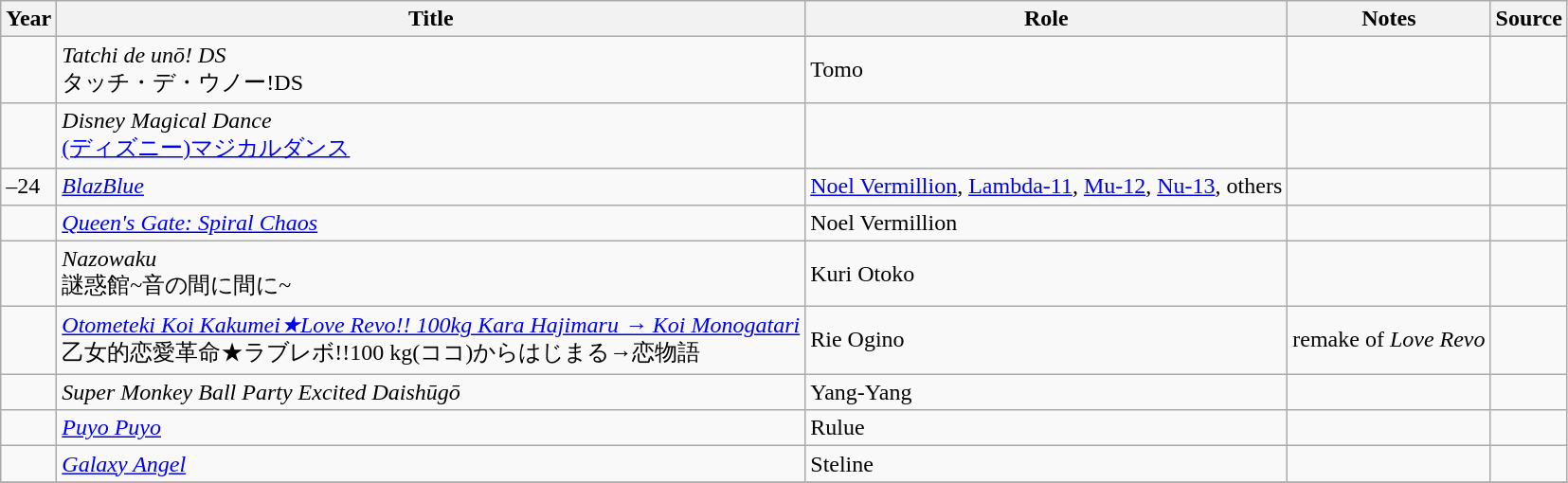<table class="wikitable sortable plainrowheaders">
<tr>
<th>Year</th>
<th>Title</th>
<th>Role</th>
<th class="unsortable">Notes</th>
<th class="unsortable">Source</th>
</tr>
<tr>
<td></td>
<td><em>Tatchi de unō! DS</em><br>タッチ・デ・ウノー!DS</td>
<td>Tomo</td>
<td></td>
<td></td>
</tr>
<tr>
<td></td>
<td><em>Disney Magical Dance</em><br><a href='#'>(ディズニー)マジカルダンス</a></td>
<td></td>
<td></td>
<td></td>
</tr>
<tr>
<td>–24</td>
<td><em><a href='#'>BlazBlue</a></em></td>
<td><a href='#'>Noel Vermillion</a>, <a href='#'>Lambda-11</a>, <a href='#'>Mu-12</a>,  <a href='#'>Nu-13</a>, others</td>
<td></td>
<td></td>
</tr>
<tr>
<td></td>
<td><em><a href='#'>Queen's Gate: Spiral Chaos</a></em></td>
<td>Noel Vermillion</td>
<td></td>
<td></td>
</tr>
<tr>
<td></td>
<td><em>Nazowaku</em><br> 謎惑館~音の間に間に~</td>
<td>Kuri Otoko </td>
<td></td>
<td></td>
</tr>
<tr>
<td></td>
<td><em><a href='#'>Otometeki Koi Kakumei★Love Revo!! 100kg Kara Hajimaru → Koi Monogatari</a></em><br>乙女的恋愛革命★ラブレボ!!100 kg(ココ)からはじまる→恋物語</td>
<td>Rie Ogino </td>
<td>remake of <em>Love Revo</em></td>
<td></td>
</tr>
<tr>
<td></td>
<td><em>Super Monkey Ball Party Excited Daishūgō</em></td>
<td>Yang-Yang</td>
<td></td>
<td></td>
</tr>
<tr>
<td></td>
<td><em><a href='#'>Puyo Puyo</a></em></td>
<td>Rulue</td>
<td></td>
<td></td>
</tr>
<tr>
<td></td>
<td><em><a href='#'>Galaxy Angel</a></em></td>
<td>Steline</td>
<td></td>
<td></td>
</tr>
<tr>
</tr>
</table>
